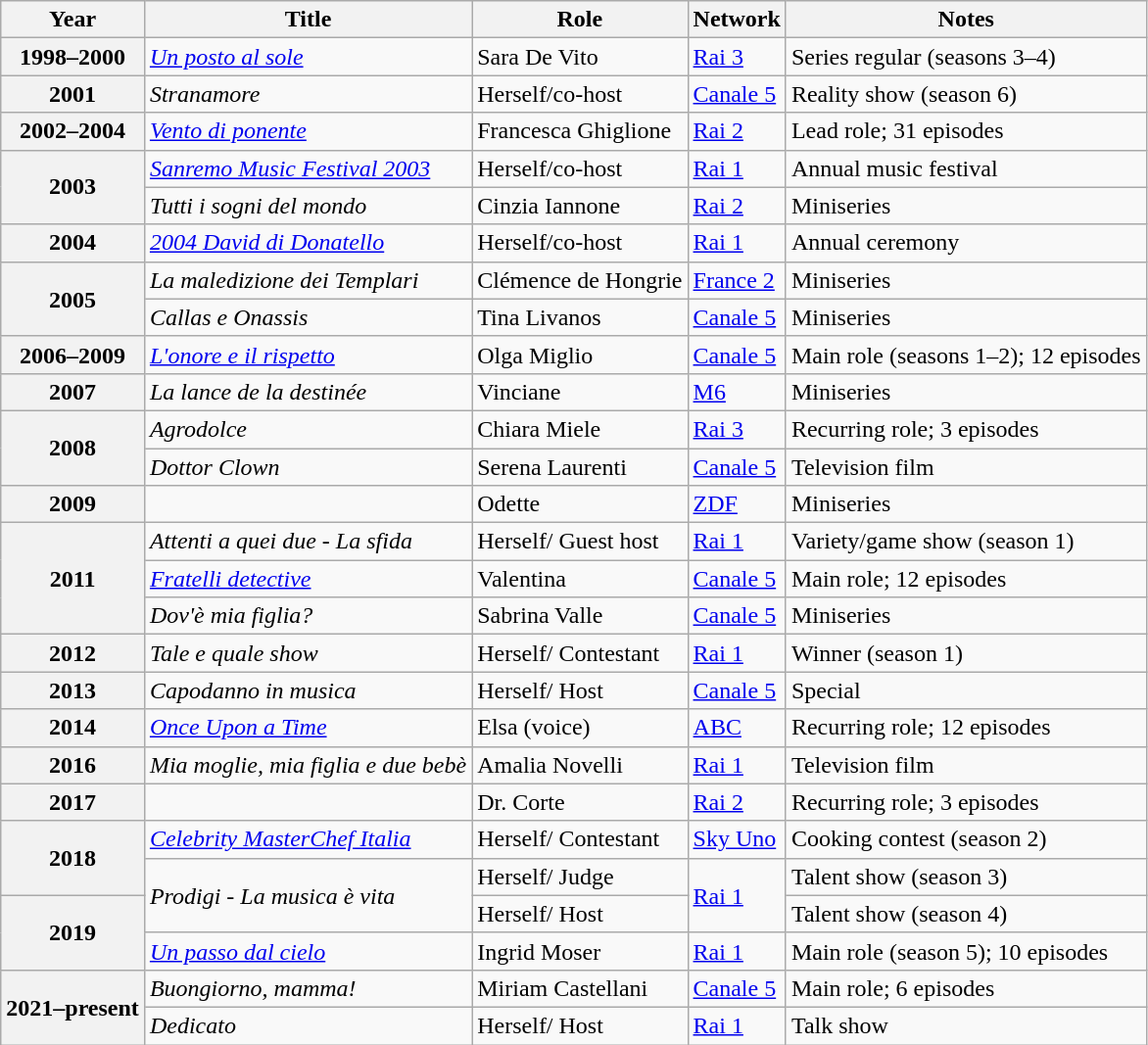<table class="wikitable plainrowheaders" style="text-align:left;">
<tr>
<th>Year</th>
<th>Title</th>
<th>Role</th>
<th>Network</th>
<th>Notes</th>
</tr>
<tr>
<th scope="row">1998–2000</th>
<td><em><a href='#'>Un posto al sole</a></em></td>
<td>Sara De Vito</td>
<td><a href='#'>Rai 3</a></td>
<td>Series regular (seasons 3–4)</td>
</tr>
<tr>
<th scope="row">2001</th>
<td><em>Stranamore</em></td>
<td>Herself/co-host</td>
<td><a href='#'>Canale 5</a></td>
<td>Reality show (season 6)</td>
</tr>
<tr>
<th scope="row">2002–2004</th>
<td><em><a href='#'>Vento di ponente</a></em></td>
<td>Francesca Ghiglione</td>
<td><a href='#'>Rai 2</a></td>
<td>Lead role; 31 episodes</td>
</tr>
<tr>
<th scope="row" rowspan="2">2003</th>
<td><em><a href='#'>Sanremo Music Festival 2003</a></em></td>
<td>Herself/co-host</td>
<td><a href='#'>Rai 1</a></td>
<td>Annual music festival</td>
</tr>
<tr>
<td><em>Tutti i sogni del mondo</em></td>
<td>Cinzia Iannone</td>
<td><a href='#'>Rai 2</a></td>
<td>Miniseries</td>
</tr>
<tr>
<th scope="row">2004</th>
<td><em><a href='#'>2004 David di Donatello</a></em></td>
<td>Herself/co-host</td>
<td><a href='#'>Rai 1</a></td>
<td>Annual ceremony</td>
</tr>
<tr>
<th scope="row" rowspan="2">2005</th>
<td><em>La maledizione dei Templari</em></td>
<td>Clémence de Hongrie</td>
<td><a href='#'>France 2</a></td>
<td>Miniseries</td>
</tr>
<tr>
<td><em>Callas e Onassis</em></td>
<td>Tina Livanos</td>
<td><a href='#'>Canale 5</a></td>
<td>Miniseries</td>
</tr>
<tr>
<th scope="row">2006–2009</th>
<td><em><a href='#'>L'onore e il rispetto</a></em></td>
<td>Olga Miglio</td>
<td><a href='#'>Canale 5</a></td>
<td>Main role (seasons 1–2); 12 episodes</td>
</tr>
<tr>
<th scope="row">2007</th>
<td><em>La lance de la destinée</em></td>
<td>Vinciane</td>
<td><a href='#'>M6</a></td>
<td>Miniseries</td>
</tr>
<tr>
<th scope="row" rowspan="2">2008</th>
<td><em>Agrodolce</em></td>
<td>Chiara Miele</td>
<td><a href='#'>Rai 3</a></td>
<td>Recurring role; 3 episodes</td>
</tr>
<tr>
<td><em>Dottor Clown</em></td>
<td>Serena Laurenti</td>
<td><a href='#'>Canale 5</a></td>
<td>Television film</td>
</tr>
<tr>
<th scope="row">2009</th>
<td><em></em></td>
<td>Odette</td>
<td><a href='#'>ZDF</a></td>
<td>Miniseries</td>
</tr>
<tr>
<th scope="row" rowspan="3">2011</th>
<td><em>Attenti a quei due - La sfida</em></td>
<td>Herself/ Guest host</td>
<td><a href='#'>Rai 1</a></td>
<td>Variety/game show (season 1)</td>
</tr>
<tr>
<td><em><a href='#'>Fratelli detective</a></em></td>
<td>Valentina</td>
<td><a href='#'>Canale 5</a></td>
<td>Main role; 12 episodes</td>
</tr>
<tr>
<td><em>Dov'è mia figlia?</em></td>
<td>Sabrina Valle</td>
<td><a href='#'>Canale 5</a></td>
<td>Miniseries</td>
</tr>
<tr>
<th scope="row">2012</th>
<td><em>Tale e quale show</em></td>
<td>Herself/ Contestant</td>
<td><a href='#'>Rai 1</a></td>
<td>Winner (season 1)</td>
</tr>
<tr>
<th scope="row">2013</th>
<td><em>Capodanno in musica</em></td>
<td>Herself/ Host</td>
<td><a href='#'>Canale 5</a></td>
<td>Special</td>
</tr>
<tr>
<th scope="row">2014</th>
<td><em><a href='#'>Once Upon a Time</a></em></td>
<td>Elsa (voice)</td>
<td><a href='#'>ABC</a></td>
<td>Recurring role; 12 episodes</td>
</tr>
<tr>
<th scope="row">2016</th>
<td><em>Mia moglie, mia figlia e due bebè</em></td>
<td>Amalia Novelli</td>
<td><a href='#'>Rai 1</a></td>
<td>Television film</td>
</tr>
<tr>
<th scope="row">2017</th>
<td></td>
<td>Dr. Corte</td>
<td><a href='#'>Rai 2</a></td>
<td>Recurring role; 3 episodes</td>
</tr>
<tr>
<th scope="row" rowspan="2">2018</th>
<td><em><a href='#'>Celebrity MasterChef Italia</a></em></td>
<td>Herself/ Contestant</td>
<td><a href='#'>Sky Uno</a></td>
<td>Cooking contest (season 2)</td>
</tr>
<tr>
<td rowspan="2"><em>Prodigi - La musica è vita</em></td>
<td>Herself/ Judge</td>
<td rowspan="2"><a href='#'>Rai 1</a></td>
<td>Talent show (season 3)</td>
</tr>
<tr>
<th scope="row" rowspan="2">2019</th>
<td>Herself/ Host</td>
<td>Talent show (season 4)</td>
</tr>
<tr>
<td><em><a href='#'>Un passo dal cielo</a></em></td>
<td>Ingrid Moser</td>
<td><a href='#'>Rai 1</a></td>
<td>Main role (season 5); 10 episodes</td>
</tr>
<tr>
<th scope="row" rowspan="2">2021–present</th>
<td><em>Buongiorno, mamma!</em></td>
<td>Miriam Castellani</td>
<td><a href='#'>Canale 5</a></td>
<td>Main role; 6 episodes</td>
</tr>
<tr>
<td><em>Dedicato</em></td>
<td>Herself/ Host</td>
<td><a href='#'>Rai 1</a></td>
<td>Talk show</td>
</tr>
</table>
